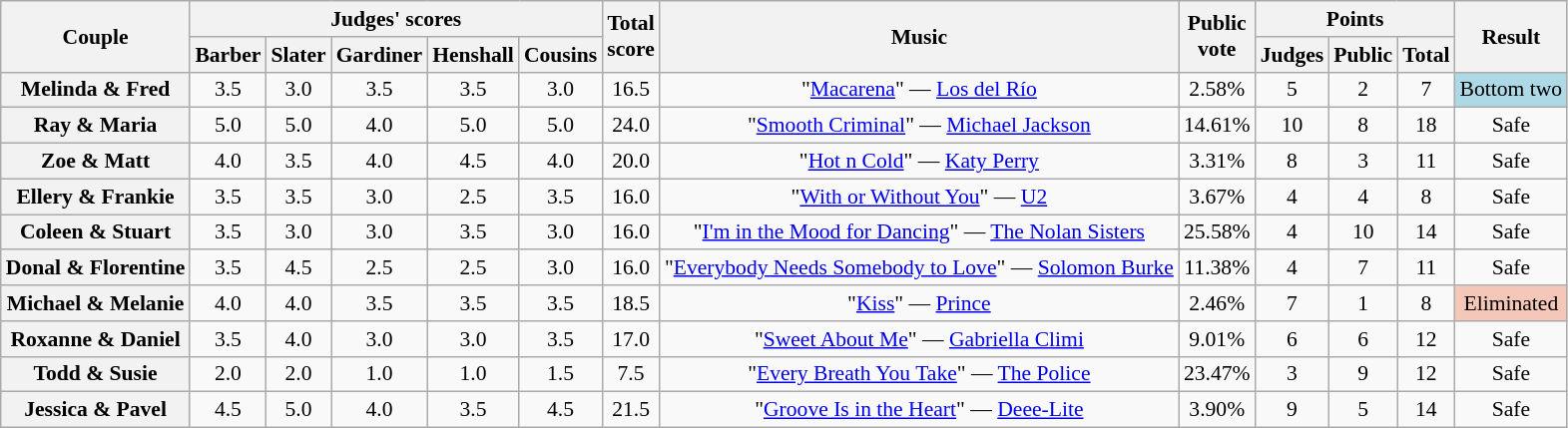<table class="wikitable sortable" style="text-align:center; ; font-size:90%">
<tr>
<th scope="col" rowspan=2>Couple</th>
<th scope="col" colspan=5 class="unsortable">Judges' scores</th>
<th scope="col" rowspan=2>Total<br>score</th>
<th scope="col" rowspan=2 class="unsortable">Music</th>
<th scope="col" rowspan=2>Public<br>vote</th>
<th scope="col" colspan=3>Points</th>
<th scope="col" rowspan=2 class="unsortable">Result</th>
</tr>
<tr>
<th class="unsortable">Barber</th>
<th class="unsortable">Slater</th>
<th class="unsortable">Gardiner</th>
<th class="unsortable">Henshall</th>
<th class="unsortable">Cousins</th>
<th class="unsortable">Judges</th>
<th class="unsortable">Public</th>
<th>Total</th>
</tr>
<tr>
<th scope="row">Melinda & Fred</th>
<td style="text-align:center;">3.5</td>
<td style="text-align:center;">3.0</td>
<td style="text-align:center;">3.5</td>
<td style="text-align:center;">3.5</td>
<td style="text-align:center;">3.0</td>
<td style="text-align:center;">16.5</td>
<td style="text-align:center;">"<a href='#'>Macarena</a>" — <a href='#'>Los del Río</a></td>
<td>2.58%</td>
<td style="text-align:center;">5</td>
<td style="text-align:center;">2</td>
<td style="text-align:center;">7</td>
<td bgcolor=lightblue>Bottom two</td>
</tr>
<tr>
<th scope="row">Ray & Maria</th>
<td style="text-align:center;">5.0</td>
<td style="text-align:center;">5.0</td>
<td style="text-align:center;">4.0</td>
<td style="text-align:center;">5.0</td>
<td style="text-align:center;">5.0</td>
<td style="text-align:center;">24.0</td>
<td style="text-align:center;">"<a href='#'>Smooth Criminal</a>" — <a href='#'>Michael Jackson</a></td>
<td>14.61%</td>
<td style="text-align:center;">10</td>
<td style="text-align:center;">8</td>
<td style="text-align:center;">18</td>
<td style="text-align:center;">Safe</td>
</tr>
<tr>
<th scope="row">Zoe & Matt</th>
<td style="text-align:center;">4.0</td>
<td style="text-align:center;">3.5</td>
<td style="text-align:center;">4.0</td>
<td style="text-align:center;">4.5</td>
<td style="text-align:center;">4.0</td>
<td style="text-align:center;">20.0</td>
<td style="text-align:center;">"<a href='#'>Hot n Cold</a>" — <a href='#'>Katy Perry</a></td>
<td>3.31%</td>
<td style="text-align:center;">8</td>
<td style="text-align:center;">3</td>
<td style="text-align:center;">11</td>
<td style="text-align:center;">Safe</td>
</tr>
<tr>
<th scope="row">Ellery & Frankie</th>
<td style="text-align:center;">3.5</td>
<td style="text-align:center;">3.5</td>
<td style="text-align:center;">3.0</td>
<td style="text-align:center;">2.5</td>
<td style="text-align:center;">3.5</td>
<td style="text-align:center;">16.0</td>
<td style="text-align:center;">"<a href='#'>With or Without You</a>" — <a href='#'>U2</a></td>
<td>3.67%</td>
<td style="text-align:center;">4</td>
<td style="text-align:center;">4</td>
<td style="text-align:center;">8</td>
<td style="text-align:center;">Safe</td>
</tr>
<tr>
<th scope="row">Coleen & Stuart</th>
<td style="text-align:center;">3.5</td>
<td style="text-align:center;">3.0</td>
<td style="text-align:center;">3.0</td>
<td style="text-align:center;">3.5</td>
<td style="text-align:center;">3.0</td>
<td style="text-align:center;">16.0</td>
<td style="text-align:center;">"<a href='#'>I'm in the Mood for Dancing</a>" — <a href='#'>The Nolan Sisters</a></td>
<td>25.58%</td>
<td style="text-align:center;">4</td>
<td style="text-align:center;">10</td>
<td style="text-align:center;">14</td>
<td style="text-align:center;">Safe</td>
</tr>
<tr>
<th scope="row">Donal & Florentine</th>
<td style="text-align:center;">3.5</td>
<td style="text-align:center;">4.5</td>
<td style="text-align:center;">2.5</td>
<td style="text-align:center;">2.5</td>
<td style="text-align:center;">3.0</td>
<td style="text-align:center;">16.0</td>
<td style="text-align:center;">"<a href='#'>Everybody Needs Somebody to Love</a>" — <a href='#'>Solomon Burke</a></td>
<td>11.38%</td>
<td style="text-align:center;">4</td>
<td style="text-align:center;">7</td>
<td style="text-align:center;">11</td>
<td style="text-align:center;">Safe</td>
</tr>
<tr>
<th scope="row">Michael & Melanie</th>
<td style="text-align:center;">4.0</td>
<td style="text-align:center;">4.0</td>
<td style="text-align:center;">3.5</td>
<td style="text-align:center;">3.5</td>
<td style="text-align:center;">3.5</td>
<td style="text-align:center;">18.5</td>
<td style="text-align:center;">"<a href='#'>Kiss</a>" — <a href='#'>Prince</a></td>
<td>2.46%</td>
<td style="text-align:center;">7</td>
<td style="text-align:center;">1</td>
<td style="text-align:center;">8</td>
<td bgcolor="f4c7b8">Eliminated</td>
</tr>
<tr>
<th scope="row">Roxanne & Daniel</th>
<td style="text-align:center;">3.5</td>
<td style="text-align:center;">4.0</td>
<td style="text-align:center;">3.0</td>
<td style="text-align:center;">3.0</td>
<td style="text-align:center;">3.5</td>
<td style="text-align:center;">17.0</td>
<td style="text-align:center;">"<a href='#'>Sweet About Me</a>" — <a href='#'>Gabriella Climi</a></td>
<td>9.01%</td>
<td style="text-align:center;">6</td>
<td style="text-align:center;">6</td>
<td style="text-align:center;">12</td>
<td style="text-align:center;">Safe</td>
</tr>
<tr>
<th scope="row">Todd & Susie</th>
<td style="text-align:center;">2.0</td>
<td style="text-align:center;">2.0</td>
<td style="text-align:center;">1.0</td>
<td style="text-align:center;">1.0</td>
<td style="text-align:center;">1.5</td>
<td style="text-align:center;">7.5</td>
<td style="text-align:center;">"<a href='#'>Every Breath You Take</a>" — <a href='#'>The Police</a></td>
<td>23.47%</td>
<td style="text-align:center;">3</td>
<td style="text-align:center;">9</td>
<td style="text-align:center;">12</td>
<td style="text-align:center;">Safe</td>
</tr>
<tr>
<th scope="row">Jessica & Pavel</th>
<td style="text-align:center;">4.5</td>
<td style="text-align:center;">5.0</td>
<td style="text-align:center;">4.0</td>
<td style="text-align:center;">3.5</td>
<td style="text-align:center;">4.5</td>
<td style="text-align:center;">21.5</td>
<td style="text-align:center;">"<a href='#'>Groove Is in the Heart</a>" — <a href='#'>Deee-Lite</a></td>
<td>3.90%</td>
<td style="text-align:center;">9</td>
<td style="text-align:center;">5</td>
<td style="text-align:center;">14</td>
<td style="text-align:center;">Safe</td>
</tr>
</table>
